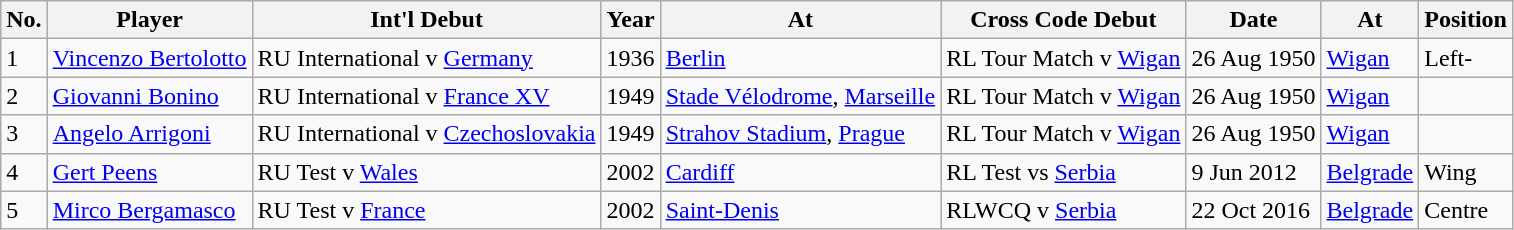<table class="wikitable" align="center">
<tr>
<th>No.</th>
<th>Player</th>
<th>Int'l Debut</th>
<th>Year</th>
<th>At</th>
<th>Cross Code Debut</th>
<th>Date</th>
<th>At</th>
<th>Position</th>
</tr>
<tr>
<td>1</td>
<td><a href='#'>Vincenzo Bertolotto</a></td>
<td>RU International v <a href='#'>Germany</a></td>
<td>1936</td>
<td><a href='#'>Berlin</a></td>
<td>RL Tour Match v <a href='#'>Wigan</a></td>
<td>26 Aug 1950</td>
<td><a href='#'>Wigan</a></td>
<td>Left-</td>
</tr>
<tr>
<td>2</td>
<td><a href='#'>Giovanni Bonino</a></td>
<td>RU International v <a href='#'>France XV</a></td>
<td>1949</td>
<td><a href='#'>Stade Vélodrome</a>, <a href='#'>Marseille</a></td>
<td>RL Tour Match v <a href='#'>Wigan</a></td>
<td>26 Aug 1950</td>
<td><a href='#'>Wigan</a></td>
<td></td>
</tr>
<tr>
<td>3</td>
<td><a href='#'>Angelo Arrigoni</a></td>
<td>RU International v <a href='#'>Czechoslovakia</a></td>
<td>1949</td>
<td><a href='#'>Strahov Stadium</a>, <a href='#'>Prague</a></td>
<td>RL Tour Match v <a href='#'>Wigan</a></td>
<td>26 Aug 1950</td>
<td><a href='#'>Wigan</a></td>
<td></td>
</tr>
<tr>
<td>4</td>
<td><a href='#'>Gert Peens</a></td>
<td>RU Test v <a href='#'>Wales</a></td>
<td>2002</td>
<td><a href='#'>Cardiff</a></td>
<td>RL Test vs <a href='#'>Serbia</a></td>
<td>9 Jun 2012</td>
<td><a href='#'>Belgrade</a></td>
<td>Wing</td>
</tr>
<tr>
<td>5</td>
<td><a href='#'>Mirco Bergamasco</a></td>
<td>RU Test v <a href='#'>France</a></td>
<td>2002</td>
<td><a href='#'>Saint-Denis</a></td>
<td>RLWCQ v <a href='#'>Serbia</a></td>
<td>22 Oct 2016</td>
<td><a href='#'>Belgrade</a></td>
<td>Centre</td>
</tr>
</table>
